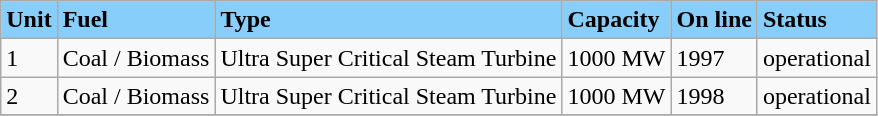<table class="wikitable">
<tr>
<td style="background-color:lightskyblue;"><strong>Unit</strong></td>
<td style="background-color:lightskyblue;"><strong>Fuel</strong></td>
<td style="background-color:lightskyblue;"><strong>Type</strong></td>
<td style="background-color:lightskyblue;"><strong>Capacity</strong></td>
<td style="background-color:lightskyblue;"><strong>On line</strong></td>
<td style="background-color:lightskyblue;"><strong>Status</strong></td>
</tr>
<tr>
<td>1</td>
<td>Coal / Biomass</td>
<td>Ultra Super Critical Steam Turbine</td>
<td>1000 MW</td>
<td>1997</td>
<td>operational</td>
</tr>
<tr>
<td>2</td>
<td>Coal / Biomass</td>
<td>Ultra Super Critical Steam Turbine</td>
<td>1000 MW</td>
<td>1998</td>
<td>operational</td>
</tr>
<tr>
</tr>
</table>
